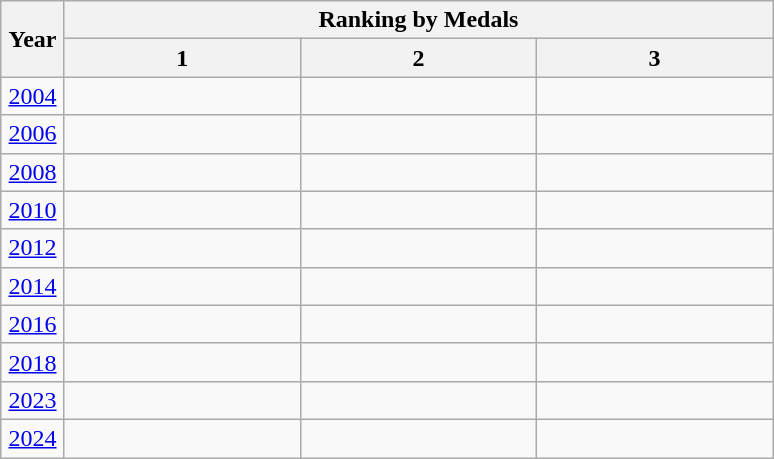<table class="wikitable" style="text-align:left;" style="font-size:100%">
<tr>
<th rowspan=2 width=35>Year</th>
<th colspan=3>Ranking by Medals</th>
</tr>
<tr>
<th width=150>1</th>
<th width=150>2</th>
<th width=150>3</th>
</tr>
<tr>
<td align=center><a href='#'>2004</a></td>
<td><strong></strong></td>
<td></td>
<td></td>
</tr>
<tr>
<td align=center><a href='#'>2006</a></td>
<td><strong></strong></td>
<td></td>
<td></td>
</tr>
<tr>
<td align=center><a href='#'>2008</a></td>
<td><strong></strong></td>
<td></td>
<td></td>
</tr>
<tr>
<td align=center><a href='#'>2010</a></td>
<td><strong></strong></td>
<td></td>
<td></td>
</tr>
<tr>
<td align=center><a href='#'>2012</a></td>
<td><strong></strong></td>
<td></td>
<td></td>
</tr>
<tr>
<td align=center><a href='#'>2014</a></td>
<td><strong></strong></td>
<td></td>
<td></td>
</tr>
<tr>
<td align=center><a href='#'>2016</a></td>
<td><strong></strong></td>
<td></td>
<td></td>
</tr>
<tr>
<td align=center><a href='#'>2018</a></td>
<td><strong></strong></td>
<td></td>
<td></td>
</tr>
<tr>
<td align=center><a href='#'>2023</a></td>
<td><strong></strong></td>
<td></td>
<td></td>
</tr>
<tr>
<td align=center><a href='#'>2024</a></td>
<td><strong></strong></td>
<td></td>
<td></td>
</tr>
</table>
